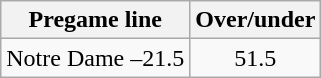<table class="wikitable">
<tr align="center">
<th style=>Pregame line</th>
<th style=>Over/under</th>
</tr>
<tr align="center">
<td>Notre Dame –21.5</td>
<td>51.5</td>
</tr>
</table>
